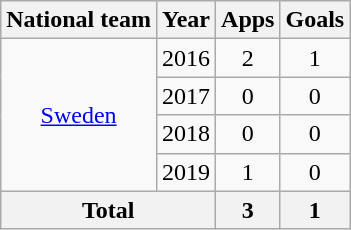<table class="wikitable" style="text-align:center">
<tr>
<th>National team</th>
<th>Year</th>
<th>Apps</th>
<th>Goals</th>
</tr>
<tr>
<td rowspan="4"><a href='#'>Sweden</a></td>
<td>2016</td>
<td>2</td>
<td>1</td>
</tr>
<tr>
<td>2017</td>
<td>0</td>
<td>0</td>
</tr>
<tr>
<td>2018</td>
<td>0</td>
<td>0</td>
</tr>
<tr>
<td>2019</td>
<td>1</td>
<td>0</td>
</tr>
<tr>
<th colspan="2">Total</th>
<th>3</th>
<th>1</th>
</tr>
</table>
